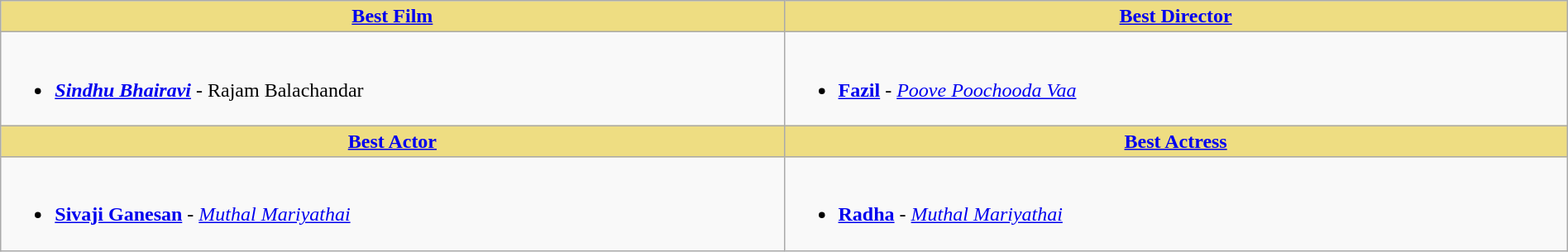<table class="wikitable" width=100% |>
<tr>
<th !  style="background:#eedd82; text-align:center; width:50%;"><a href='#'>Best Film</a></th>
<th !  style="background:#eedd82; text-align:center; width:50%;"><a href='#'>Best Director</a></th>
</tr>
<tr>
<td valign="top"><br><ul><li><strong><em><a href='#'>Sindhu Bhairavi</a></em></strong> - Rajam Balachandar</li></ul></td>
<td valign="top"><br><ul><li><strong><a href='#'>Fazil</a></strong> - <em><a href='#'>Poove Poochooda Vaa</a></em></li></ul></td>
</tr>
<tr>
<th !  style="background:#eedd82; text-align:center; width:50%;"><a href='#'>Best Actor</a></th>
<th !  style="background:#eedd82; text-align:center; width:50%;"><a href='#'>Best Actress</a></th>
</tr>
<tr>
<td valign="top"><br><ul><li><strong><a href='#'>Sivaji Ganesan</a></strong> - <em><a href='#'>Muthal Mariyathai</a></em></li></ul></td>
<td valign="top"><br><ul><li><strong><a href='#'>Radha</a></strong> - <em><a href='#'>Muthal Mariyathai</a></em></li></ul></td>
</tr>
</table>
